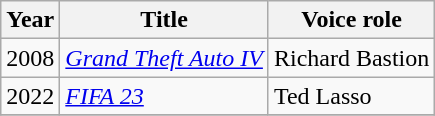<table class="wikitable">
<tr>
<th>Year</th>
<th>Title</th>
<th>Voice role</th>
</tr>
<tr>
<td>2008</td>
<td><em><a href='#'>Grand Theft Auto IV</a></em></td>
<td>Richard Bastion</td>
</tr>
<tr>
<td>2022</td>
<td><em><a href='#'>FIFA 23</a></em></td>
<td>Ted Lasso</td>
</tr>
<tr>
</tr>
</table>
